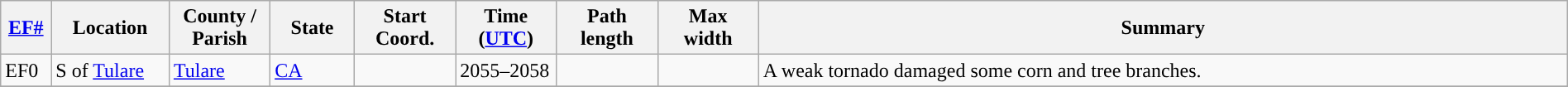<table class="wikitable sortable" style="width:100%;">
<tr>
<th scope="col" width="3%" align="center"><a href='#'>EF#</a></th>
<th scope="col" width="7%" align="center" class="unsortable">Location</th>
<th scope="col" width="6%" align="center" class="unsortable">County / Parish</th>
<th scope="col" width="5%" align="center">State</th>
<th scope="col" width="6%" align="center">Start Coord.</th>
<th scope="col" width="6%" align="center">Time (<a href='#'>UTC</a>)</th>
<th scope="col" width="6%" align="center">Path length</th>
<th scope="col" width="6%" align="center">Max width</th>
<th scope="col" width="48%" class="unsortable" align="center">Summary</th>
</tr>
<tr>
<td>EF0</td>
<td>S of <a href='#'>Tulare</a></td>
<td><a href='#'>Tulare</a></td>
<td><a href='#'>CA</a></td>
<td></td>
<td>2055–2058</td>
<td></td>
<td></td>
<td>A weak tornado damaged some corn and tree branches.</td>
</tr>
<tr>
</tr>
</table>
